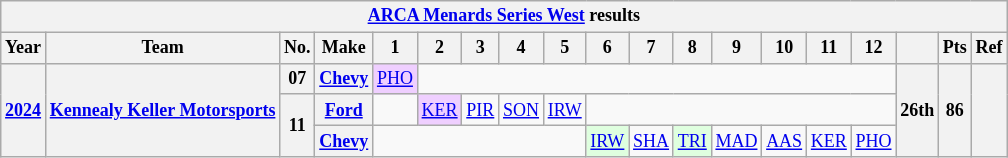<table class="wikitable" style="text-align:center; font-size:75%">
<tr>
<th colspan=19><a href='#'>ARCA Menards Series West</a> results</th>
</tr>
<tr>
<th>Year</th>
<th>Team</th>
<th>No.</th>
<th>Make</th>
<th>1</th>
<th>2</th>
<th>3</th>
<th>4</th>
<th>5</th>
<th>6</th>
<th>7</th>
<th>8</th>
<th>9</th>
<th>10</th>
<th>11</th>
<th>12</th>
<th></th>
<th>Pts</th>
<th>Ref</th>
</tr>
<tr>
<th rowspan=3><a href='#'>2024</a></th>
<th rowspan=3><a href='#'>Kennealy Keller Motorsports</a></th>
<th>07</th>
<th><a href='#'>Chevy</a></th>
<td style="background:#EFCFFF;"><a href='#'>PHO</a><br></td>
<td colspan=11></td>
<th rowspan=3>26th</th>
<th rowspan=3>86</th>
<th rowspan=3></th>
</tr>
<tr>
<th rowspan=2>11</th>
<th><a href='#'>Ford</a></th>
<td></td>
<td style="background:#EFCFFF;"><a href='#'>KER</a><br></td>
<td><a href='#'>PIR</a></td>
<td><a href='#'>SON</a></td>
<td><a href='#'>IRW</a></td>
<td colspan=7></td>
</tr>
<tr>
<th><a href='#'>Chevy</a></th>
<td colspan=5></td>
<td style="background:#DFFFDF;"><a href='#'>IRW</a><br></td>
<td><a href='#'>SHA</a></td>
<td style="background:#DFFFDF;"><a href='#'>TRI</a><br></td>
<td><a href='#'>MAD</a></td>
<td><a href='#'>AAS</a></td>
<td><a href='#'>KER</a></td>
<td><a href='#'>PHO</a></td>
</tr>
</table>
